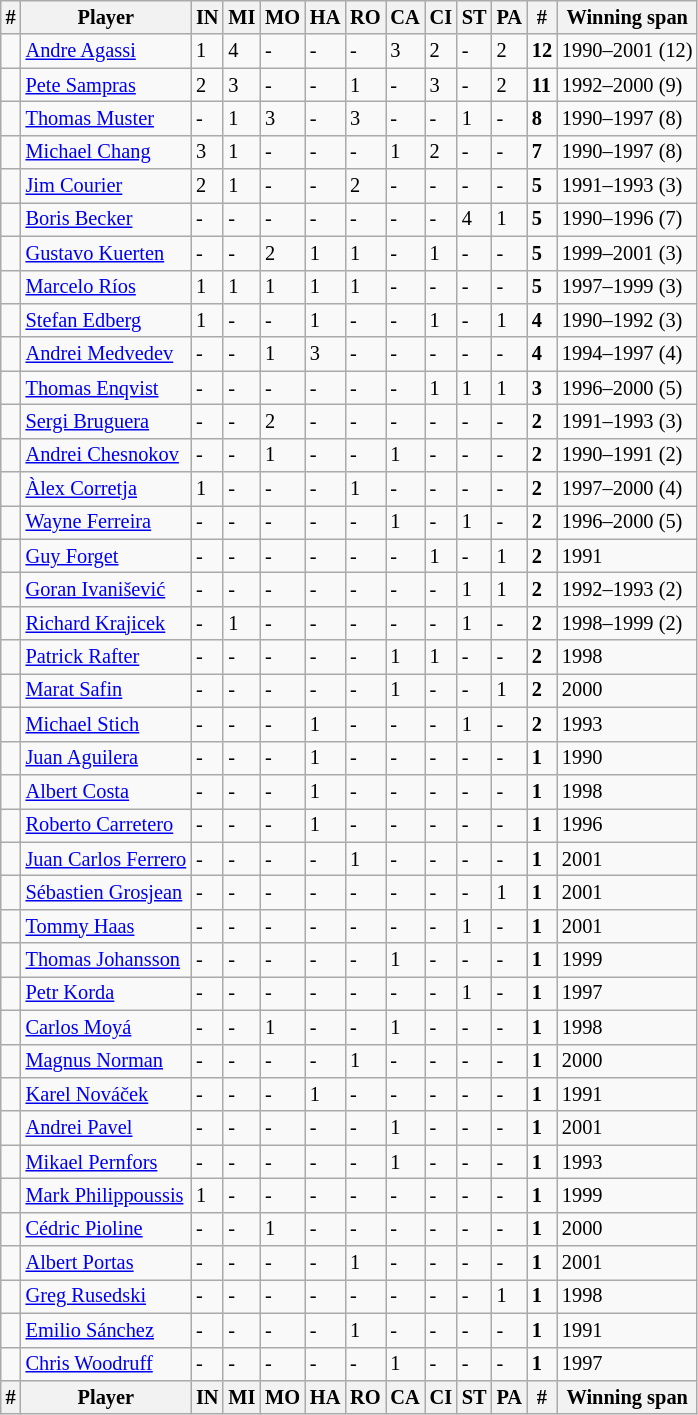<table class="sortable wikitable" style="font-size: 85%">
<tr>
<th>#</th>
<th>Player</th>
<th>IN</th>
<th>MI</th>
<th>MO</th>
<th>HA</th>
<th>RO</th>
<th>CA</th>
<th>CI</th>
<th>ST</th>
<th>PA</th>
<th>#</th>
<th>Winning span</th>
</tr>
<tr>
<td></td>
<td> <a href='#'>Andre Agassi</a></td>
<td>1</td>
<td>4</td>
<td>-</td>
<td>-</td>
<td>-</td>
<td>3</td>
<td>2</td>
<td>-</td>
<td>2</td>
<td><strong>12</strong></td>
<td>1990–2001 (12)</td>
</tr>
<tr>
<td></td>
<td> <a href='#'>Pete Sampras</a></td>
<td>2</td>
<td>3</td>
<td>-</td>
<td>-</td>
<td>1</td>
<td>-</td>
<td>3</td>
<td>-</td>
<td>2</td>
<td><strong>11</strong></td>
<td>1992–2000 (9)</td>
</tr>
<tr>
<td></td>
<td> <a href='#'>Thomas Muster</a></td>
<td>-</td>
<td>1</td>
<td>3</td>
<td>-</td>
<td>3</td>
<td>-</td>
<td>-</td>
<td>1</td>
<td>-</td>
<td><strong>8</strong></td>
<td>1990–1997 (8)</td>
</tr>
<tr>
<td></td>
<td> <a href='#'>Michael Chang</a></td>
<td>3</td>
<td>1</td>
<td>-</td>
<td>-</td>
<td>-</td>
<td>1</td>
<td>2</td>
<td>-</td>
<td>-</td>
<td><strong>7</strong></td>
<td>1990–1997 (8)</td>
</tr>
<tr>
<td></td>
<td> <a href='#'>Jim Courier</a></td>
<td>2</td>
<td>1</td>
<td>-</td>
<td>-</td>
<td>2</td>
<td>-</td>
<td>-</td>
<td>-</td>
<td>-</td>
<td><strong>5</strong></td>
<td>1991–1993 (3)</td>
</tr>
<tr>
<td></td>
<td> <a href='#'>Boris Becker</a></td>
<td>-</td>
<td>-</td>
<td>-</td>
<td>-</td>
<td>-</td>
<td>-</td>
<td>-</td>
<td>4</td>
<td>1</td>
<td><strong>5</strong></td>
<td>1990–1996 (7)</td>
</tr>
<tr>
<td></td>
<td> <a href='#'>Gustavo Kuerten</a></td>
<td>-</td>
<td>-</td>
<td>2</td>
<td>1</td>
<td>1</td>
<td>-</td>
<td>1</td>
<td>-</td>
<td>-</td>
<td><strong>5</strong></td>
<td>1999–2001 (3)</td>
</tr>
<tr>
<td></td>
<td> <a href='#'>Marcelo Ríos</a></td>
<td>1</td>
<td>1</td>
<td>1</td>
<td>1</td>
<td>1</td>
<td>-</td>
<td>-</td>
<td>-</td>
<td>-</td>
<td><strong>5</strong></td>
<td>1997–1999 (3)</td>
</tr>
<tr>
<td></td>
<td> <a href='#'>Stefan Edberg</a></td>
<td>1</td>
<td>-</td>
<td>-</td>
<td>1</td>
<td>-</td>
<td>-</td>
<td>1</td>
<td>-</td>
<td>1</td>
<td><strong>4</strong></td>
<td>1990–1992 (3)</td>
</tr>
<tr>
<td></td>
<td> <a href='#'>Andrei Medvedev</a></td>
<td>-</td>
<td>-</td>
<td>1</td>
<td>3</td>
<td>-</td>
<td>-</td>
<td>-</td>
<td>-</td>
<td>-</td>
<td><strong>4</strong></td>
<td>1994–1997 (4)</td>
</tr>
<tr>
<td></td>
<td> <a href='#'>Thomas Enqvist</a></td>
<td>-</td>
<td>-</td>
<td>-</td>
<td>-</td>
<td>-</td>
<td>-</td>
<td>1</td>
<td>1</td>
<td>1</td>
<td><strong>3</strong></td>
<td>1996–2000 (5)</td>
</tr>
<tr>
<td></td>
<td> <a href='#'>Sergi Bruguera</a></td>
<td>-</td>
<td>-</td>
<td>2</td>
<td>-</td>
<td>-</td>
<td>-</td>
<td>-</td>
<td>-</td>
<td>-</td>
<td><strong>2</strong></td>
<td>1991–1993 (3)</td>
</tr>
<tr>
<td></td>
<td> <a href='#'>Andrei Chesnokov</a></td>
<td>-</td>
<td>-</td>
<td>1</td>
<td>-</td>
<td>-</td>
<td>1</td>
<td>-</td>
<td>-</td>
<td>-</td>
<td><strong>2</strong></td>
<td>1990–1991 (2)</td>
</tr>
<tr>
<td></td>
<td> <a href='#'>Àlex Corretja</a></td>
<td>1</td>
<td>-</td>
<td>-</td>
<td>-</td>
<td>1</td>
<td>-</td>
<td>-</td>
<td>-</td>
<td>-</td>
<td><strong>2</strong></td>
<td>1997–2000 (4)</td>
</tr>
<tr>
<td></td>
<td> <a href='#'>Wayne Ferreira</a></td>
<td>-</td>
<td>-</td>
<td>-</td>
<td>-</td>
<td>-</td>
<td>1</td>
<td>-</td>
<td>1</td>
<td>-</td>
<td><strong>2</strong></td>
<td>1996–2000 (5)</td>
</tr>
<tr>
<td></td>
<td> <a href='#'>Guy Forget</a></td>
<td>-</td>
<td>-</td>
<td>-</td>
<td>-</td>
<td>-</td>
<td>-</td>
<td>1</td>
<td>-</td>
<td>1</td>
<td><strong>2</strong></td>
<td>1991</td>
</tr>
<tr>
<td></td>
<td> <a href='#'>Goran Ivanišević</a></td>
<td>-</td>
<td>-</td>
<td>-</td>
<td>-</td>
<td>-</td>
<td>-</td>
<td>-</td>
<td>1</td>
<td>1</td>
<td><strong>2</strong></td>
<td>1992–1993 (2)</td>
</tr>
<tr>
<td></td>
<td> <a href='#'>Richard Krajicek</a></td>
<td>-</td>
<td>1</td>
<td>-</td>
<td>-</td>
<td>-</td>
<td>-</td>
<td>-</td>
<td>1</td>
<td>-</td>
<td><strong>2</strong></td>
<td>1998–1999 (2)</td>
</tr>
<tr>
<td></td>
<td> <a href='#'>Patrick Rafter</a></td>
<td>-</td>
<td>-</td>
<td>-</td>
<td>-</td>
<td>-</td>
<td>1</td>
<td>1</td>
<td>-</td>
<td>-</td>
<td><strong>2</strong></td>
<td>1998</td>
</tr>
<tr>
<td></td>
<td> <a href='#'>Marat Safin</a></td>
<td>-</td>
<td>-</td>
<td>-</td>
<td>-</td>
<td>-</td>
<td>1</td>
<td>-</td>
<td>-</td>
<td>1</td>
<td><strong>2</strong></td>
<td>2000</td>
</tr>
<tr>
<td></td>
<td> <a href='#'>Michael Stich</a></td>
<td>-</td>
<td>-</td>
<td>-</td>
<td>1</td>
<td>-</td>
<td>-</td>
<td>-</td>
<td>1</td>
<td>-</td>
<td><strong>2</strong></td>
<td>1993</td>
</tr>
<tr>
<td></td>
<td> <a href='#'>Juan Aguilera</a></td>
<td>-</td>
<td>-</td>
<td>-</td>
<td>1</td>
<td>-</td>
<td>-</td>
<td>-</td>
<td>-</td>
<td>-</td>
<td><strong>1</strong></td>
<td>1990</td>
</tr>
<tr>
<td></td>
<td> <a href='#'>Albert Costa</a></td>
<td>-</td>
<td>-</td>
<td>-</td>
<td>1</td>
<td>-</td>
<td>-</td>
<td>-</td>
<td>-</td>
<td>-</td>
<td><strong>1</strong></td>
<td>1998</td>
</tr>
<tr>
<td></td>
<td> <a href='#'>Roberto Carretero</a></td>
<td>-</td>
<td>-</td>
<td>-</td>
<td>1</td>
<td>-</td>
<td>-</td>
<td>-</td>
<td>-</td>
<td>-</td>
<td><strong>1</strong></td>
<td>1996</td>
</tr>
<tr>
<td></td>
<td> <a href='#'>Juan Carlos Ferrero</a></td>
<td>-</td>
<td>-</td>
<td>-</td>
<td>-</td>
<td>1</td>
<td>-</td>
<td>-</td>
<td>-</td>
<td>-</td>
<td><strong>1</strong></td>
<td>2001</td>
</tr>
<tr>
<td></td>
<td> <a href='#'>Sébastien Grosjean</a></td>
<td>-</td>
<td>-</td>
<td>-</td>
<td>-</td>
<td>-</td>
<td>-</td>
<td>-</td>
<td>-</td>
<td>1</td>
<td><strong>1</strong></td>
<td>2001</td>
</tr>
<tr>
<td></td>
<td> <a href='#'>Tommy Haas</a></td>
<td>-</td>
<td>-</td>
<td>-</td>
<td>-</td>
<td>-</td>
<td>-</td>
<td>-</td>
<td>1</td>
<td>-</td>
<td><strong>1</strong></td>
<td>2001</td>
</tr>
<tr>
<td></td>
<td> <a href='#'>Thomas Johansson</a></td>
<td>-</td>
<td>-</td>
<td>-</td>
<td>-</td>
<td>-</td>
<td>1</td>
<td>-</td>
<td>-</td>
<td>-</td>
<td><strong>1</strong></td>
<td>1999</td>
</tr>
<tr>
<td></td>
<td> <a href='#'>Petr Korda</a></td>
<td>-</td>
<td>-</td>
<td>-</td>
<td>-</td>
<td>-</td>
<td>-</td>
<td>-</td>
<td>1</td>
<td>-</td>
<td><strong>1</strong></td>
<td>1997</td>
</tr>
<tr>
<td></td>
<td> <a href='#'>Carlos Moyá</a></td>
<td>-</td>
<td>-</td>
<td>1</td>
<td>-</td>
<td>-</td>
<td>1</td>
<td>-</td>
<td>-</td>
<td>-</td>
<td><strong>1</strong></td>
<td>1998</td>
</tr>
<tr>
<td></td>
<td> <a href='#'>Magnus Norman</a></td>
<td>-</td>
<td>-</td>
<td>-</td>
<td>-</td>
<td>1</td>
<td>-</td>
<td>-</td>
<td>-</td>
<td>-</td>
<td><strong>1</strong></td>
<td>2000</td>
</tr>
<tr>
<td></td>
<td> <a href='#'>Karel Nováček</a></td>
<td>-</td>
<td>-</td>
<td>-</td>
<td>1</td>
<td>-</td>
<td>-</td>
<td>-</td>
<td>-</td>
<td>-</td>
<td><strong>1</strong></td>
<td>1991</td>
</tr>
<tr>
<td></td>
<td> <a href='#'>Andrei Pavel</a></td>
<td>-</td>
<td>-</td>
<td>-</td>
<td>-</td>
<td>-</td>
<td>1</td>
<td>-</td>
<td>-</td>
<td>-</td>
<td><strong>1</strong></td>
<td>2001</td>
</tr>
<tr>
<td></td>
<td> <a href='#'>Mikael Pernfors</a></td>
<td>-</td>
<td>-</td>
<td>-</td>
<td>-</td>
<td>-</td>
<td>1</td>
<td>-</td>
<td>-</td>
<td>-</td>
<td><strong>1</strong></td>
<td>1993</td>
</tr>
<tr>
<td></td>
<td> <a href='#'>Mark Philippoussis</a></td>
<td>1</td>
<td>-</td>
<td>-</td>
<td>-</td>
<td>-</td>
<td>-</td>
<td>-</td>
<td>-</td>
<td>-</td>
<td><strong>1</strong></td>
<td>1999</td>
</tr>
<tr>
<td></td>
<td> <a href='#'>Cédric Pioline</a></td>
<td>-</td>
<td>-</td>
<td>1</td>
<td>-</td>
<td>-</td>
<td>-</td>
<td>-</td>
<td>-</td>
<td>-</td>
<td><strong>1</strong></td>
<td>2000</td>
</tr>
<tr>
<td></td>
<td> <a href='#'>Albert Portas</a></td>
<td>-</td>
<td>-</td>
<td>-</td>
<td>-</td>
<td>1</td>
<td>-</td>
<td>-</td>
<td>-</td>
<td>-</td>
<td><strong>1</strong></td>
<td>2001</td>
</tr>
<tr>
<td></td>
<td> <a href='#'>Greg Rusedski</a></td>
<td>-</td>
<td>-</td>
<td>-</td>
<td>-</td>
<td>-</td>
<td>-</td>
<td>-</td>
<td>-</td>
<td>1</td>
<td><strong>1</strong></td>
<td>1998</td>
</tr>
<tr>
<td></td>
<td> <a href='#'>Emilio Sánchez</a></td>
<td>-</td>
<td>-</td>
<td>-</td>
<td>-</td>
<td>1</td>
<td>-</td>
<td>-</td>
<td>-</td>
<td>-</td>
<td><strong>1</strong></td>
<td>1991</td>
</tr>
<tr>
<td></td>
<td> <a href='#'>Chris Woodruff</a></td>
<td>-</td>
<td>-</td>
<td>-</td>
<td>-</td>
<td>-</td>
<td>1</td>
<td>-</td>
<td>-</td>
<td>-</td>
<td><strong>1</strong></td>
<td>1997</td>
</tr>
<tr>
<th>#</th>
<th>Player</th>
<th>IN</th>
<th>MI</th>
<th>MO</th>
<th>HA</th>
<th>RO</th>
<th>CA</th>
<th>CI</th>
<th>ST</th>
<th>PA</th>
<th>#</th>
<th>Winning span</th>
</tr>
</table>
